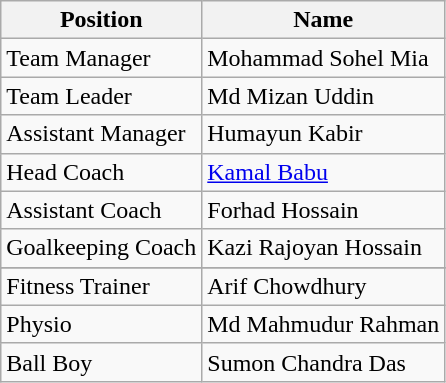<table class="wikitable">
<tr>
<th>Position</th>
<th>Name</th>
</tr>
<tr>
<td>Team Manager</td>
<td> Mohammad Sohel Mia</td>
</tr>
<tr>
<td>Team Leader</td>
<td> Md Mizan Uddin</td>
</tr>
<tr>
<td>Assistant Manager</td>
<td> Humayun Kabir</td>
</tr>
<tr>
<td>Head Coach</td>
<td> <a href='#'>Kamal Babu</a></td>
</tr>
<tr>
<td>Assistant Coach</td>
<td> Forhad Hossain</td>
</tr>
<tr>
<td>Goalkeeping Coach</td>
<td> Kazi Rajoyan Hossain</td>
</tr>
<tr>
</tr>
<tr>
<td>Fitness Trainer</td>
<td> Arif Chowdhury</td>
</tr>
<tr>
<td>Physio</td>
<td> Md Mahmudur Rahman</td>
</tr>
<tr>
<td>Ball Boy</td>
<td> Sumon Chandra Das</td>
</tr>
</table>
